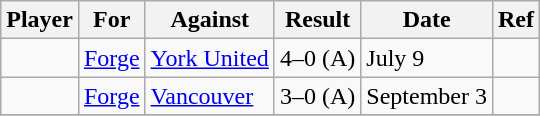<table class="wikitable">
<tr>
<th>Player</th>
<th>For</th>
<th>Against</th>
<th>Result</th>
<th>Date</th>
<th>Ref</th>
</tr>
<tr>
<td> </td>
<td><a href='#'>Forge</a></td>
<td><a href='#'>York United</a></td>
<td>4–0 (A)</td>
<td>July 9</td>
<td></td>
</tr>
<tr>
<td> </td>
<td><a href='#'>Forge</a></td>
<td><a href='#'>Vancouver</a></td>
<td>3–0 (A)</td>
<td>September 3</td>
<td></td>
</tr>
<tr>
</tr>
</table>
